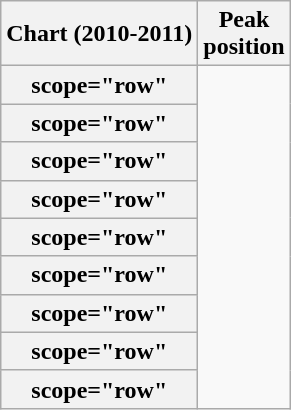<table class="wikitable sortable plainrowheaders" style="text-align:center;">
<tr>
<th scope="col">Chart (2010-2011)</th>
<th scope="col">Peak<br>position</th>
</tr>
<tr>
<th>scope="row"</th>
</tr>
<tr>
<th>scope="row"</th>
</tr>
<tr>
<th>scope="row"</th>
</tr>
<tr>
<th>scope="row"</th>
</tr>
<tr>
<th>scope="row"</th>
</tr>
<tr>
<th>scope="row"</th>
</tr>
<tr>
<th>scope="row"</th>
</tr>
<tr>
<th>scope="row"</th>
</tr>
<tr>
<th>scope="row"</th>
</tr>
</table>
